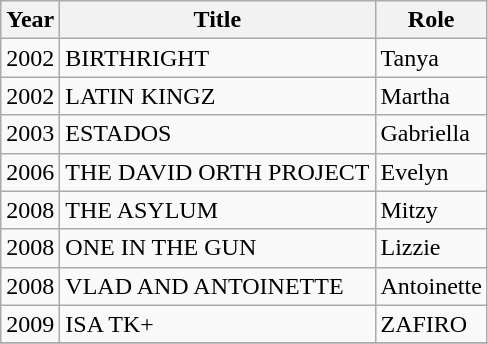<table class="wikitable" border="1">
<tr>
<th>Year</th>
<th>Title</th>
<th>Role</th>
</tr>
<tr>
<td>2002</td>
<td>BIRTHRIGHT</td>
<td>Tanya</td>
</tr>
<tr>
<td>2002</td>
<td>LATIN KINGZ</td>
<td>Martha</td>
</tr>
<tr>
<td>2003</td>
<td>ESTADOS</td>
<td>Gabriella</td>
</tr>
<tr>
<td>2006</td>
<td>THE DAVID ORTH PROJECT</td>
<td>Evelyn</td>
</tr>
<tr>
<td>2008</td>
<td>THE ASYLUM</td>
<td>Mitzy</td>
</tr>
<tr>
<td>2008</td>
<td>ONE IN THE GUN</td>
<td>Lizzie</td>
</tr>
<tr>
<td>2008</td>
<td>VLAD AND ANTOINETTE</td>
<td>Antoinette</td>
</tr>
<tr>
<td>2009</td>
<td>ISA TK+</td>
<td>ZAFIRO</td>
</tr>
<tr>
</tr>
</table>
